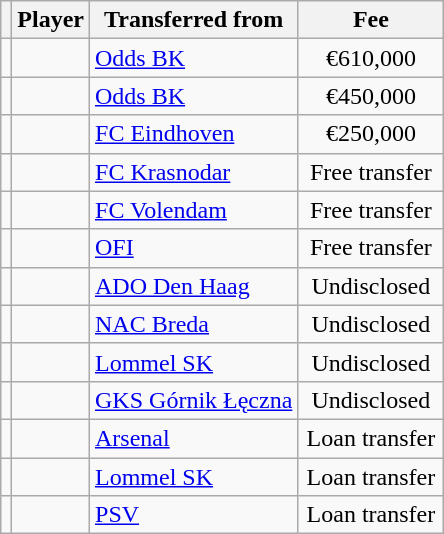<table class="wikitable plainrowheaders sortable">
<tr>
<th></th>
<th scope=col>Player</th>
<th>Transferred from</th>
<th !scope=col; style="width: 90px;">Fee</th>
</tr>
<tr>
<td align=center></td>
<td></td>
<td> <a href='#'>Odds BK</a></td>
<td align=center>€610,000</td>
</tr>
<tr>
<td align=center></td>
<td></td>
<td> <a href='#'>Odds BK</a></td>
<td align=center>€450,000</td>
</tr>
<tr>
<td align=center></td>
<td></td>
<td> <a href='#'>FC Eindhoven</a></td>
<td align=center>€250,000</td>
</tr>
<tr>
<td align=center></td>
<td></td>
<td> <a href='#'>FC Krasnodar</a></td>
<td align=center>Free transfer</td>
</tr>
<tr>
<td align=center></td>
<td></td>
<td> <a href='#'>FC Volendam</a></td>
<td align=center>Free transfer</td>
</tr>
<tr>
<td align=center></td>
<td></td>
<td> <a href='#'>OFI</a></td>
<td align=center>Free transfer</td>
</tr>
<tr>
<td align=center></td>
<td></td>
<td> <a href='#'>ADO Den Haag</a></td>
<td align=center>Undisclosed</td>
</tr>
<tr>
<td align=center></td>
<td></td>
<td> <a href='#'>NAC Breda</a></td>
<td align=center>Undisclosed</td>
</tr>
<tr>
<td align=center></td>
<td></td>
<td> <a href='#'>Lommel SK</a></td>
<td align=center>Undisclosed</td>
</tr>
<tr>
<td align=center></td>
<td></td>
<td> <a href='#'>GKS Górnik Łęczna</a></td>
<td align=center>Undisclosed</td>
</tr>
<tr>
<td align=center></td>
<td></td>
<td> <a href='#'>Arsenal</a></td>
<td align=center>Loan transfer</td>
</tr>
<tr>
<td align=center></td>
<td></td>
<td> <a href='#'>Lommel SK</a></td>
<td align=center>Loan transfer</td>
</tr>
<tr>
<td align=center></td>
<td></td>
<td> <a href='#'>PSV</a></td>
<td align=center>Loan transfer</td>
</tr>
</table>
